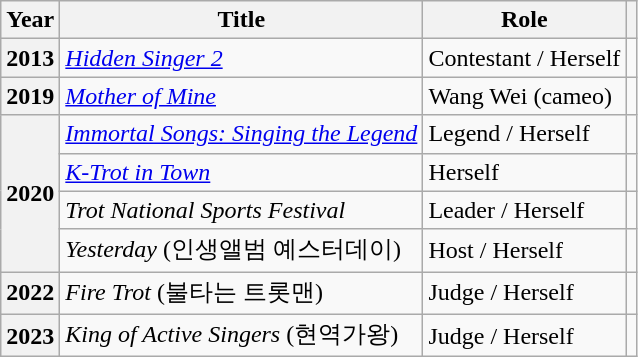<table class="wikitable  plainrowheaders">
<tr>
<th scope="col">Year</th>
<th scope="col">Title</th>
<th scope="col">Role</th>
<th scope="col" class="unsortable"></th>
</tr>
<tr>
<th scope="row">2013</th>
<td><em><a href='#'>Hidden Singer 2</a></em></td>
<td>Contestant / Herself</td>
<td></td>
</tr>
<tr>
<th scope="row">2019</th>
<td><em><a href='#'>Mother of Mine</a></em></td>
<td>Wang Wei (cameo)</td>
<td></td>
</tr>
<tr>
<th rowspan="4" scope="row">2020</th>
<td><em><a href='#'>Immortal Songs: Singing the Legend</a></em></td>
<td>Legend / Herself</td>
<td></td>
</tr>
<tr>
<td><em><a href='#'>K-Trot in Town</a></em></td>
<td>Herself</td>
<td></td>
</tr>
<tr>
<td><em>Trot National Sports Festival</em></td>
<td>Leader / Herself</td>
<td></td>
</tr>
<tr>
<td><em>Yesterday</em> (인생앨범 예스터데이)</td>
<td>Host / Herself</td>
<td></td>
</tr>
<tr>
<th scope="row">2022</th>
<td><em>Fire Trot</em> (불타는 트롯맨)</td>
<td>Judge / Herself</td>
<td></td>
</tr>
<tr>
<th scope="row">2023</th>
<td><em>King of Active Singers</em> (현역가왕)</td>
<td>Judge / Herself</td>
<td></td>
</tr>
</table>
